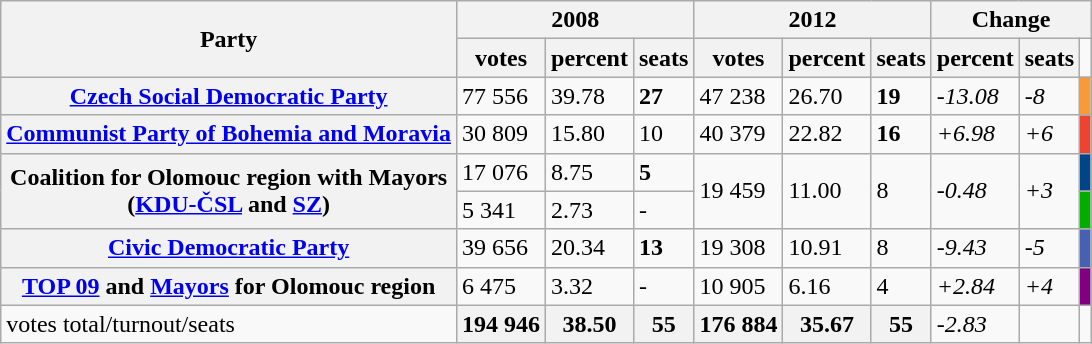<table class="wikitable">
<tr>
<th rowspan=2>Party</th>
<th colspan=3>2008</th>
<th colspan=3>2012</th>
<th colspan=3>Change</th>
</tr>
<tr>
<th>votes</th>
<th>percent</th>
<th>seats</th>
<th>votes</th>
<th>percent</th>
<th>seats</th>
<th>percent</th>
<th>seats</th>
<td></td>
</tr>
<tr>
<th><a href='#'>Czech Social Democratic Party</a></th>
<td>77 556</td>
<td>39.78</td>
<td><strong>27</strong></td>
<td>47 238</td>
<td>26.70</td>
<td><strong>19</strong></td>
<td><em>-13.08</em></td>
<td><em>-8</em></td>
<td style="background:#f79a3a;"></td>
</tr>
<tr>
<th><a href='#'>Communist Party of Bohemia and Moravia</a></th>
<td>30 809</td>
<td>15.80</td>
<td>10</td>
<td>40 379</td>
<td>22.82</td>
<td><strong>16</strong></td>
<td><em>+6.98</em></td>
<td><em>+6</em></td>
<td style="background:#ed4431;"></td>
</tr>
<tr>
<th rowspan=2>Coalition for Olomouc region with Mayors<br>(<a href='#'>KDU-ČSL</a> and <a href='#'>SZ</a>)</th>
<td>17 076</td>
<td>8.75</td>
<td><strong>5</strong></td>
<td rowspan=2>19 459</td>
<td rowspan=2>11.00</td>
<td rowspan=2>8</td>
<td rowspan=2><em>-0.48</em></td>
<td rowspan=2><em>+3</em></td>
<td style="background:#004588;"></td>
</tr>
<tr>
<td>5 341</td>
<td>2.73</td>
<td>-</td>
<td style="background:#00ad00;"></td>
</tr>
<tr>
<th><a href='#'>Civic Democratic Party</a></th>
<td>39 656</td>
<td>20.34</td>
<td><strong>13</strong></td>
<td>19 308</td>
<td>10.91</td>
<td>8</td>
<td><em>-9.43</em></td>
<td><em>-5</em></td>
<td style="background:#4761b1;"></td>
</tr>
<tr>
<th><a href='#'>TOP 09</a> and <a href='#'>Mayors</a> for Olomouc region</th>
<td>6 475</td>
<td>3.32</td>
<td>-</td>
<td>10 905</td>
<td>6.16</td>
<td>4</td>
<td><em>+2.84</em></td>
<td><em>+4</em></td>
<td style="background:purple;"></td>
</tr>
<tr>
<td>votes total/turnout/seats</td>
<th>194 946</th>
<th>38.50</th>
<th>55</th>
<th>176 884</th>
<th>35.67</th>
<th>55</th>
<td><em>-2.83</em></td>
<td></td>
</tr>
</table>
